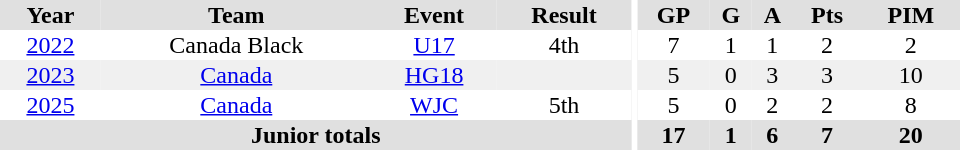<table border="0" cellpadding="1" cellspacing="0" ID="Table3" style="text-align:center; width:40em;">
<tr bgcolor="#e0e0e0">
<th>Year</th>
<th>Team</th>
<th>Event</th>
<th>Result</th>
<th rowspan="101" bgcolor="#ffffff"></th>
<th>GP</th>
<th>G</th>
<th>A</th>
<th>Pts</th>
<th>PIM</th>
</tr>
<tr>
<td><a href='#'>2022</a></td>
<td>Canada Black</td>
<td><a href='#'>U17</a></td>
<td>4th</td>
<td>7</td>
<td>1</td>
<td>1</td>
<td>2</td>
<td>2</td>
</tr>
<tr bgcolor="f0f0f0">
<td><a href='#'>2023</a></td>
<td><a href='#'>Canada</a></td>
<td><a href='#'>HG18</a></td>
<td></td>
<td>5</td>
<td>0</td>
<td>3</td>
<td>3</td>
<td>10</td>
</tr>
<tr>
<td><a href='#'>2025</a></td>
<td><a href='#'>Canada</a></td>
<td><a href='#'>WJC</a></td>
<td>5th</td>
<td>5</td>
<td>0</td>
<td>2</td>
<td>2</td>
<td>8</td>
</tr>
<tr bgcolor="#e0e0e0">
<th colspan="4">Junior totals</th>
<th>17</th>
<th>1</th>
<th>6</th>
<th>7</th>
<th>20</th>
</tr>
</table>
